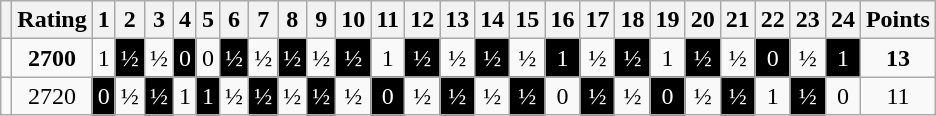<table class="wikitable" style="text-align:center">
<tr>
<th></th>
<th>Rating</th>
<th>1</th>
<th>2</th>
<th>3</th>
<th>4</th>
<th>5</th>
<th>6</th>
<th>7</th>
<th>8</th>
<th>9</th>
<th>10</th>
<th>11</th>
<th>12</th>
<th>13</th>
<th>14</th>
<th>15</th>
<th>16</th>
<th>17</th>
<th>18</th>
<th>19</th>
<th>20</th>
<th>21</th>
<th>22</th>
<th>23</th>
<th>24</th>
<th>Points</th>
</tr>
<tr>
<td align=left></td>
<td><strong>2700</strong></td>
<td>1</td>
<td style="background:black; color:white">½</td>
<td>½</td>
<td style="background:black; color:white">0</td>
<td>0</td>
<td style="background:black; color:white">½</td>
<td>½</td>
<td style="background:black; color:white">½</td>
<td>½</td>
<td style="background:black; color:white">½</td>
<td>1</td>
<td style="background:black; color:white">½</td>
<td>½</td>
<td style="background:black; color:white">½</td>
<td>½</td>
<td style="background:black; color:white">1</td>
<td>½</td>
<td style="background:black; color:white">½</td>
<td>1</td>
<td style="background:black; color:white">½</td>
<td>½</td>
<td style="background:black; color:white">0</td>
<td>½</td>
<td style="background:black; color:white">1</td>
<td><strong>13</strong></td>
</tr>
<tr>
<td align=left></td>
<td>2720</td>
<td style="background:black; color:white">0</td>
<td>½</td>
<td style="background:black; color:white">½</td>
<td>1</td>
<td style="background:black; color:white">1</td>
<td>½</td>
<td style="background:black; color:white">½</td>
<td>½</td>
<td style="background:black; color:white">½</td>
<td>½</td>
<td style="background:black; color:white">0</td>
<td>½</td>
<td style="background:black; color:white">½</td>
<td>½</td>
<td style="background:black; color:white">½</td>
<td>0</td>
<td style="background:black; color:white">½</td>
<td>½</td>
<td style="background:black; color:white">0</td>
<td>½</td>
<td style="background:black; color:white">½</td>
<td>1</td>
<td style="background:black; color:white">½</td>
<td>0</td>
<td>11</td>
</tr>
</table>
